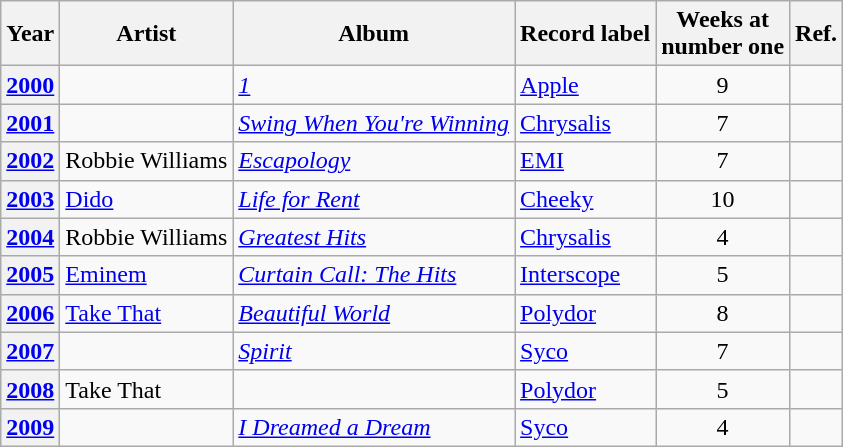<table class="wikitable plainrowheaders sortable">
<tr>
<th scope=col>Year</th>
<th scope=col>Artist</th>
<th scope=col>Album</th>
<th scope=col>Record label</th>
<th scope=col>Weeks at<br>number one</th>
<th scope=col class=unsortable>Ref.</th>
</tr>
<tr>
<th scope=row style="text-align:center;"><a href='#'>2000</a></th>
<td></td>
<td><em><a href='#'>1</a></em></td>
<td><a href='#'>Apple</a></td>
<td align=center>9</td>
<td align=center></td>
</tr>
<tr>
<th scope=row style="text-align:center;"><a href='#'>2001</a></th>
<td></td>
<td><em><a href='#'>Swing When You're Winning</a></em></td>
<td><a href='#'>Chrysalis</a></td>
<td align=center>7</td>
<td align=center></td>
</tr>
<tr>
<th scope=row style="text-align:center;"><a href='#'>2002</a></th>
<td>Robbie Williams</td>
<td><em><a href='#'>Escapology</a></em></td>
<td><a href='#'>EMI</a></td>
<td align=center>7</td>
<td align=center></td>
</tr>
<tr>
<th scope=row style="text-align:center;"><a href='#'>2003</a></th>
<td><a href='#'>Dido</a></td>
<td><em><a href='#'>Life for Rent</a></em></td>
<td><a href='#'>Cheeky</a></td>
<td align=center>10</td>
<td align=center></td>
</tr>
<tr>
<th scope=row style="text-align:center;"><a href='#'>2004</a></th>
<td>Robbie Williams</td>
<td><em><a href='#'>Greatest Hits</a></em></td>
<td><a href='#'>Chrysalis</a></td>
<td align=center>4</td>
<td align=center></td>
</tr>
<tr>
<th scope=row style="text-align:center;"><a href='#'>2005</a></th>
<td><a href='#'>Eminem</a></td>
<td><em><a href='#'>Curtain Call: The Hits</a></em></td>
<td><a href='#'>Interscope</a></td>
<td align=center>5</td>
<td align=center></td>
</tr>
<tr>
<th scope=row style="text-align:center;"><a href='#'>2006</a></th>
<td><a href='#'>Take That</a></td>
<td><em><a href='#'>Beautiful World</a></em></td>
<td><a href='#'>Polydor</a></td>
<td align=center>8</td>
<td align=center></td>
</tr>
<tr>
<th scope=row style="text-align:center;"><a href='#'>2007</a></th>
<td></td>
<td><em><a href='#'>Spirit</a></em></td>
<td><a href='#'>Syco</a></td>
<td align=center>7</td>
<td align=center></td>
</tr>
<tr>
<th scope=row style="text-align:center;"><a href='#'>2008</a></th>
<td>Take That</td>
<td></td>
<td><a href='#'>Polydor</a></td>
<td align=center>5</td>
<td align=center></td>
</tr>
<tr>
<th scope=row style="text-align:center;"><a href='#'>2009</a></th>
<td></td>
<td><em><a href='#'>I Dreamed a Dream</a></em></td>
<td><a href='#'>Syco</a></td>
<td align=center>4</td>
<td align=center></td>
</tr>
</table>
